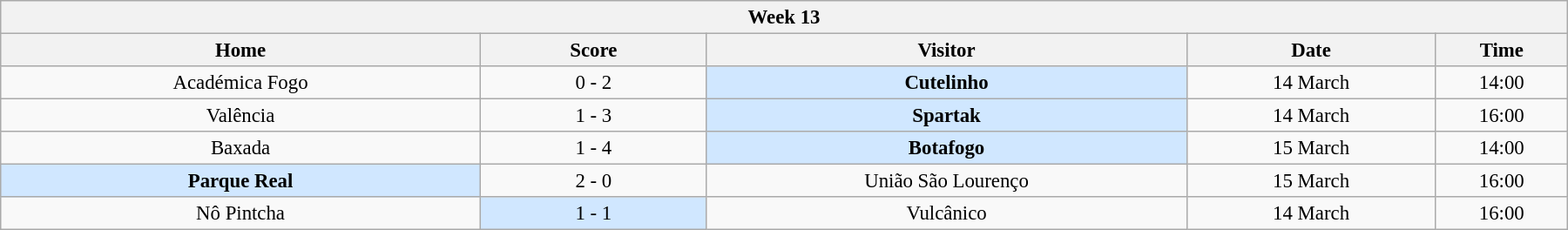<table class="wikitable" style="margin:1em auto; font-size:95%; text-align: center; width: 95%;">
<tr>
<th colspan="12"  style="with:100%;">Week 13</th>
</tr>
<tr>
<th style="width:200px;">Home</th>
<th width="90">Score</th>
<th style="width:200px;">Visitor</th>
<th style="width:100px;">Date</th>
<th style="width:50px;">Time</th>
</tr>
<tr>
<td>Académica Fogo</td>
<td>0 - 2</td>
<td bgcolor=#D0E7FF><strong>Cutelinho</strong></td>
<td>14 March</td>
<td>14:00</td>
</tr>
<tr>
<td>Valência</td>
<td>1 - 3</td>
<td bgcolor=#D0E7FF><strong>Spartak</strong></td>
<td>14 March</td>
<td>16:00</td>
</tr>
<tr>
<td>Baxada</td>
<td>1 - 4</td>
<td bgcolor=#D0E7FF><strong>Botafogo</strong></td>
<td>15 March</td>
<td>14:00</td>
</tr>
<tr>
<td bgcolor=#D0E7FF><strong>Parque Real</strong></td>
<td>2 - 0</td>
<td>União São Lourenço</td>
<td>15 March</td>
<td>16:00</td>
</tr>
<tr>
<td>Nô Pintcha</td>
<td bgcolor=#D0E7FF>1 - 1</td>
<td>Vulcânico</td>
<td>14 March</td>
<td>16:00</td>
</tr>
</table>
